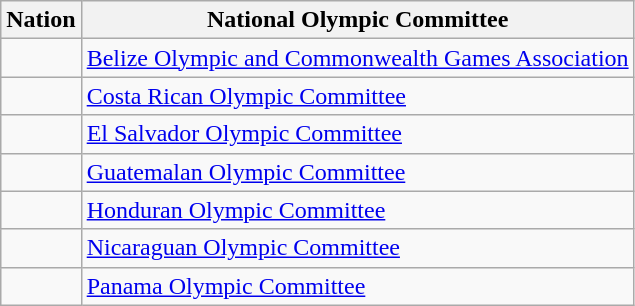<table class="wikitable">
<tr>
<th>Nation</th>
<th>National Olympic Committee</th>
</tr>
<tr>
<td></td>
<td><a href='#'>Belize Olympic and Commonwealth Games Association</a></td>
</tr>
<tr>
<td></td>
<td><a href='#'>Costa Rican Olympic Committee</a></td>
</tr>
<tr>
<td></td>
<td><a href='#'>El Salvador Olympic Committee</a></td>
</tr>
<tr>
<td></td>
<td><a href='#'>Guatemalan Olympic Committee</a></td>
</tr>
<tr>
<td></td>
<td><a href='#'>Honduran Olympic Committee</a></td>
</tr>
<tr>
<td></td>
<td><a href='#'>Nicaraguan Olympic Committee</a></td>
</tr>
<tr>
<td></td>
<td><a href='#'>Panama Olympic Committee</a></td>
</tr>
</table>
